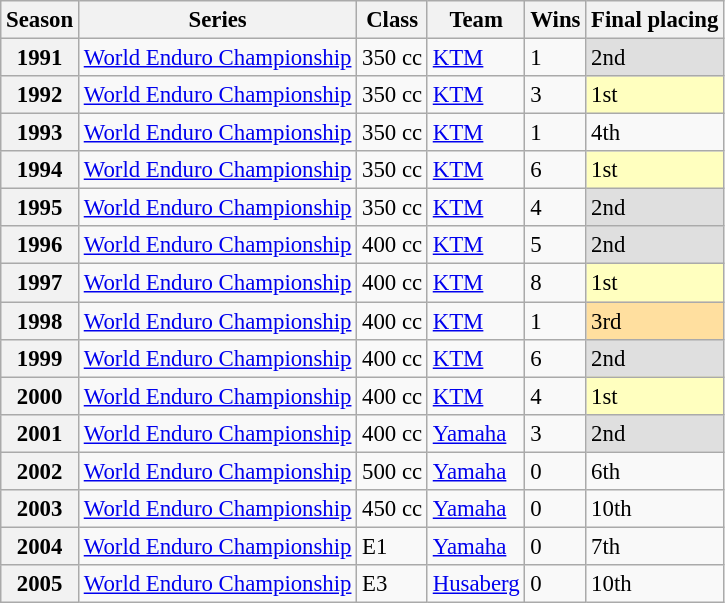<table class="wikitable" style="font-size: 95%;">
<tr>
<th>Season</th>
<th>Series</th>
<th>Class</th>
<th>Team</th>
<th>Wins</th>
<th>Final placing</th>
</tr>
<tr>
<th>1991</th>
<td><a href='#'>World Enduro Championship</a></td>
<td>350 cc</td>
<td><a href='#'>KTM</a></td>
<td>1</td>
<td style="background:#DFDFDF;">2nd</td>
</tr>
<tr>
<th>1992</th>
<td><a href='#'>World Enduro Championship</a></td>
<td>350 cc</td>
<td><a href='#'>KTM</a></td>
<td>3</td>
<td style="background:#FFFFBF;">1st</td>
</tr>
<tr>
<th>1993</th>
<td><a href='#'>World Enduro Championship</a></td>
<td>350 cc</td>
<td><a href='#'>KTM</a></td>
<td>1</td>
<td>4th</td>
</tr>
<tr>
<th>1994</th>
<td><a href='#'>World Enduro Championship</a></td>
<td>350 cc</td>
<td><a href='#'>KTM</a></td>
<td>6</td>
<td style="background:#FFFFBF;">1st</td>
</tr>
<tr>
<th>1995</th>
<td><a href='#'>World Enduro Championship</a></td>
<td>350 cc</td>
<td><a href='#'>KTM</a></td>
<td>4</td>
<td style="background:#DFDFDF;">2nd</td>
</tr>
<tr>
<th>1996</th>
<td><a href='#'>World Enduro Championship</a></td>
<td>400 cc</td>
<td><a href='#'>KTM</a></td>
<td>5</td>
<td style="background:#DFDFDF;">2nd</td>
</tr>
<tr>
<th>1997</th>
<td><a href='#'>World Enduro Championship</a></td>
<td>400 cc</td>
<td><a href='#'>KTM</a></td>
<td>8</td>
<td style="background:#FFFFBF;">1st</td>
</tr>
<tr>
<th>1998</th>
<td><a href='#'>World Enduro Championship</a></td>
<td>400 cc</td>
<td><a href='#'>KTM</a></td>
<td>1</td>
<td style="background:#FFDF9F;">3rd</td>
</tr>
<tr>
<th>1999</th>
<td><a href='#'>World Enduro Championship</a></td>
<td>400 cc</td>
<td><a href='#'>KTM</a></td>
<td>6</td>
<td style="background:#DFDFDF;">2nd</td>
</tr>
<tr>
<th>2000</th>
<td><a href='#'>World Enduro Championship</a></td>
<td>400 cc</td>
<td><a href='#'>KTM</a></td>
<td>4</td>
<td style="background:#FFFFBF;">1st</td>
</tr>
<tr>
<th>2001</th>
<td><a href='#'>World Enduro Championship</a></td>
<td>400 cc</td>
<td><a href='#'>Yamaha</a></td>
<td>3</td>
<td style="background:#DFDFDF;">2nd</td>
</tr>
<tr>
<th>2002</th>
<td><a href='#'>World Enduro Championship</a></td>
<td>500 cc</td>
<td><a href='#'>Yamaha</a></td>
<td>0</td>
<td>6th</td>
</tr>
<tr>
<th>2003</th>
<td><a href='#'>World Enduro Championship</a></td>
<td>450 cc</td>
<td><a href='#'>Yamaha</a></td>
<td>0</td>
<td>10th</td>
</tr>
<tr>
<th>2004</th>
<td><a href='#'>World Enduro Championship</a></td>
<td>E1</td>
<td><a href='#'>Yamaha</a></td>
<td>0</td>
<td>7th</td>
</tr>
<tr>
<th>2005</th>
<td><a href='#'>World Enduro Championship</a></td>
<td>E3</td>
<td><a href='#'>Husaberg</a></td>
<td>0</td>
<td>10th</td>
</tr>
</table>
